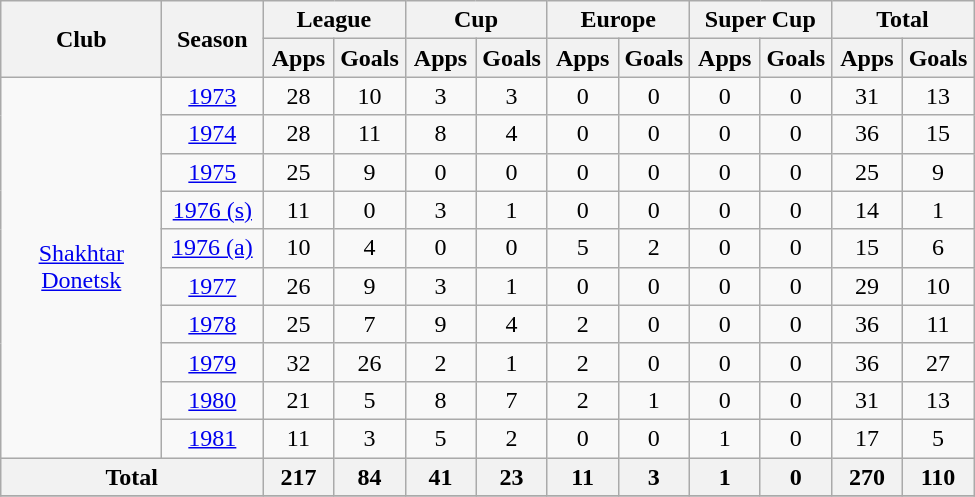<table class="wikitable" style="text-align:center">
<tr>
<th rowspan="2" width="100">Club</th>
<th rowspan="2" width="60">Season</th>
<th colspan="2">League</th>
<th colspan="2">Cup</th>
<th colspan="2">Europe</th>
<th colspan="2">Super Cup</th>
<th colspan="2">Total</th>
</tr>
<tr>
<th width="40">Apps</th>
<th width="40">Goals</th>
<th width="40">Apps</th>
<th width="40">Goals</th>
<th width="40">Apps</th>
<th width="40">Goals</th>
<th width="40">Apps</th>
<th width="40">Goals</th>
<th width="40">Apps</th>
<th width="40">Goals</th>
</tr>
<tr>
<td rowspan="10"><a href='#'>Shakhtar Donetsk</a></td>
<td><a href='#'>1973</a></td>
<td>28</td>
<td>10</td>
<td>3</td>
<td>3</td>
<td>0</td>
<td>0</td>
<td>0</td>
<td>0</td>
<td>31</td>
<td>13</td>
</tr>
<tr>
<td><a href='#'>1974</a></td>
<td>28</td>
<td>11</td>
<td>8</td>
<td>4</td>
<td>0</td>
<td>0</td>
<td>0</td>
<td>0</td>
<td>36</td>
<td>15</td>
</tr>
<tr>
<td><a href='#'>1975</a></td>
<td>25</td>
<td>9</td>
<td>0</td>
<td>0</td>
<td>0</td>
<td>0</td>
<td>0</td>
<td>0</td>
<td>25</td>
<td>9</td>
</tr>
<tr>
<td><a href='#'>1976 (s)</a></td>
<td>11</td>
<td>0</td>
<td>3</td>
<td>1</td>
<td>0</td>
<td>0</td>
<td>0</td>
<td>0</td>
<td>14</td>
<td>1</td>
</tr>
<tr>
<td><a href='#'>1976 (a)</a></td>
<td>10</td>
<td>4</td>
<td>0</td>
<td>0</td>
<td>5</td>
<td>2</td>
<td>0</td>
<td>0</td>
<td>15</td>
<td>6</td>
</tr>
<tr>
<td><a href='#'>1977</a></td>
<td>26</td>
<td>9</td>
<td>3</td>
<td>1</td>
<td>0</td>
<td>0</td>
<td>0</td>
<td>0</td>
<td>29</td>
<td>10</td>
</tr>
<tr>
<td><a href='#'>1978</a></td>
<td>25</td>
<td>7</td>
<td>9</td>
<td>4</td>
<td>2</td>
<td>0</td>
<td>0</td>
<td>0</td>
<td>36</td>
<td>11</td>
</tr>
<tr>
<td><a href='#'>1979</a></td>
<td>32</td>
<td>26</td>
<td>2</td>
<td>1</td>
<td>2</td>
<td>0</td>
<td>0</td>
<td>0</td>
<td>36</td>
<td>27</td>
</tr>
<tr>
<td><a href='#'>1980</a></td>
<td>21</td>
<td>5</td>
<td>8</td>
<td>7</td>
<td>2</td>
<td>1</td>
<td>0</td>
<td>0</td>
<td>31</td>
<td>13</td>
</tr>
<tr>
<td><a href='#'>1981</a></td>
<td>11</td>
<td>3</td>
<td>5</td>
<td>2</td>
<td>0</td>
<td>0</td>
<td>1</td>
<td>0</td>
<td>17</td>
<td>5</td>
</tr>
<tr>
<th colspan="2">Total</th>
<th>217</th>
<th>84</th>
<th>41</th>
<th>23</th>
<th>11</th>
<th>3</th>
<th>1</th>
<th>0</th>
<th>270</th>
<th>110</th>
</tr>
<tr>
</tr>
</table>
